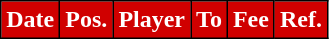<table class="wikitable plainrowheaders sortable">
<tr>
<th style="background:#D00000;border:1px solid black;color:white">Date</th>
<th style="background:#D00000;border:1px solid black;color:white">Pos.</th>
<th style="background:#D00000;border:1px solid black;color:white">Player</th>
<th style="background:#D00000;border:1px solid black;color:white">To</th>
<th style="background:#D00000;border:1px solid black;color:white">Fee</th>
<th style="background:#D00000;border:1px solid black;color:white">Ref.</th>
</tr>
</table>
